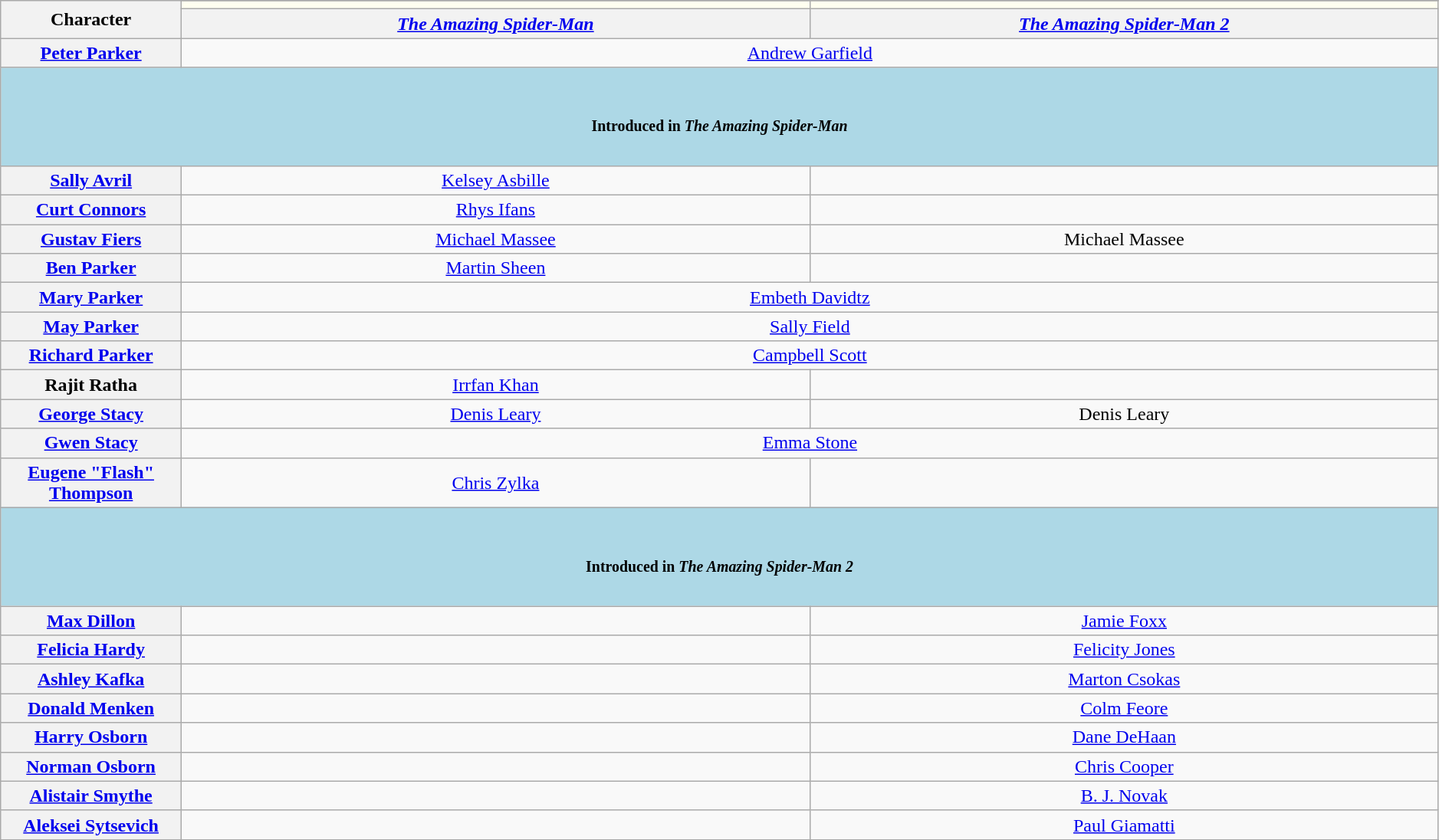<table class="wikitable" style="text-align:center; width:99%;">
<tr>
<th rowspan="3" width="0.8%">Character</th>
</tr>
<tr>
<th style="background:ivory;"></th>
<th style="background:ivory;"></th>
</tr>
<tr>
<th align="center" width="5%"><a href='#'><em>The Amazing Spider-Man</em></a></th>
<th align="center" width="5%"><em><a href='#'>The Amazing Spider-Man 2</a></em></th>
</tr>
<tr>
<th scope="row"><a href='#'>Peter Parker<br></a></th>
<td colspan="2"><a href='#'>Andrew Garfield</a><br></td>
</tr>
<tr>
<th colspan="3" style="background:lightblue;"><br><h5>Introduced in <em>The Amazing Spider-Man</em></h5></th>
</tr>
<tr>
<th scope="row"><a href='#'>Sally Avril</a></th>
<td><a href='#'>Kelsey Asbille</a></td>
<td></td>
</tr>
<tr>
<th scope="row"><a href='#'>Curt Connors<br></a></th>
<td><a href='#'>Rhys Ifans</a></td>
<td></td>
</tr>
<tr>
<th scope="row"><a href='#'>Gustav Fiers</a></th>
<td><a href='#'>Michael Massee</a></td>
<td>Michael Massee</td>
</tr>
<tr>
<th scope="row"><a href='#'>Ben Parker</a></th>
<td><a href='#'>Martin Sheen</a></td>
<td></td>
</tr>
<tr>
<th scope="row"><a href='#'>Mary Parker</a></th>
<td colspan="2"><a href='#'>Embeth Davidtz</a></td>
</tr>
<tr>
<th scope="row"><a href='#'>May Parker</a></th>
<td colspan="2"><a href='#'>Sally Field</a></td>
</tr>
<tr>
<th scope="row"><a href='#'>Richard Parker</a></th>
<td colspan="2"><a href='#'>Campbell Scott</a></td>
</tr>
<tr>
<th scope="row">Rajit Ratha</th>
<td><a href='#'>Irrfan Khan</a></td>
<td></td>
</tr>
<tr>
<th scope="row"><a href='#'>George Stacy</a></th>
<td><a href='#'>Denis Leary</a></td>
<td>Denis Leary</td>
</tr>
<tr>
<th scope="row"><a href='#'>Gwen Stacy</a></th>
<td colspan="2"><a href='#'>Emma Stone</a></td>
</tr>
<tr>
<th scope="row"><a href='#'>Eugene "Flash" Thompson</a></th>
<td><a href='#'>Chris Zylka</a></td>
<td></td>
</tr>
<tr>
<th colspan="3" style="background:lightblue;"><br><h5>Introduced in <em>The Amazing Spider-Man 2</em></h5></th>
</tr>
<tr>
<th scope="row"><a href='#'>Max Dillon<br></a></th>
<td></td>
<td><a href='#'>Jamie Foxx</a></td>
</tr>
<tr>
<th scope="row"><a href='#'>Felicia Hardy</a></th>
<td></td>
<td><a href='#'>Felicity Jones</a></td>
</tr>
<tr>
<th scope="row"><a href='#'>Ashley Kafka</a></th>
<td></td>
<td><a href='#'>Marton Csokas</a></td>
</tr>
<tr>
<th scope="row"><a href='#'>Donald Menken</a></th>
<td></td>
<td><a href='#'>Colm Feore</a></td>
</tr>
<tr>
<th scope="row"><a href='#'>Harry Osborn</a><br></th>
<td></td>
<td><a href='#'>Dane DeHaan</a></td>
</tr>
<tr>
<th scope="row"><a href='#'>Norman Osborn</a></th>
<td></td>
<td><a href='#'>Chris Cooper</a></td>
</tr>
<tr>
<th scope="row"><a href='#'>Alistair Smythe</a></th>
<td></td>
<td><a href='#'>B. J. Novak</a></td>
</tr>
<tr>
<th scope="row"><a href='#'>Aleksei Sytsevich<br></a></th>
<td></td>
<td><a href='#'>Paul Giamatti</a></td>
</tr>
<tr>
</tr>
</table>
